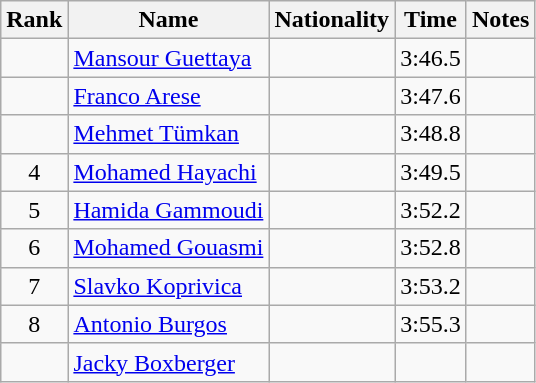<table class="wikitable sortable" style="text-align:center">
<tr>
<th>Rank</th>
<th>Name</th>
<th>Nationality</th>
<th>Time</th>
<th>Notes</th>
</tr>
<tr>
<td></td>
<td align=left><a href='#'>Mansour Guettaya</a></td>
<td align=left></td>
<td>3:46.5</td>
<td></td>
</tr>
<tr>
<td></td>
<td align=left><a href='#'>Franco Arese</a></td>
<td align=left></td>
<td>3:47.6</td>
<td></td>
</tr>
<tr>
<td></td>
<td align=left><a href='#'>Mehmet Tümkan</a></td>
<td align=left></td>
<td>3:48.8</td>
<td></td>
</tr>
<tr>
<td>4</td>
<td align=left><a href='#'>Mohamed Hayachi</a></td>
<td align=left></td>
<td>3:49.5</td>
<td></td>
</tr>
<tr>
<td>5</td>
<td align=left><a href='#'>Hamida Gammoudi</a></td>
<td align=left></td>
<td>3:52.2</td>
<td></td>
</tr>
<tr>
<td>6</td>
<td align=left><a href='#'>Mohamed Gouasmi</a></td>
<td align=left></td>
<td>3:52.8</td>
<td></td>
</tr>
<tr>
<td>7</td>
<td align=left><a href='#'>Slavko Koprivica</a></td>
<td align=left></td>
<td>3:53.2</td>
<td></td>
</tr>
<tr>
<td>8</td>
<td align=left><a href='#'>Antonio Burgos</a></td>
<td align=left></td>
<td>3:55.3</td>
<td></td>
</tr>
<tr>
<td></td>
<td align=left><a href='#'>Jacky Boxberger</a></td>
<td align=left></td>
<td></td>
<td></td>
</tr>
</table>
